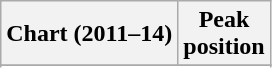<table class="wikitable sortable plainrowheaders" style="text-align:center">
<tr>
<th scope="col">Chart (2011–14)</th>
<th scope="col">Peak<br>position</th>
</tr>
<tr>
</tr>
<tr>
</tr>
<tr>
</tr>
<tr>
</tr>
<tr>
</tr>
</table>
